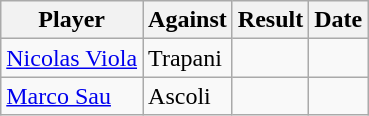<table class="wikitable sortable">
<tr>
<th>Player</th>
<th>Against</th>
<th style="text-align:center;">Result</th>
<th>Date</th>
</tr>
<tr>
<td> <a href='#'>Nicolas Viola</a></td>
<td>Trapani</td>
<td style="text-align:center;"> </td>
<td></td>
</tr>
<tr>
<td> <a href='#'>Marco Sau</a></td>
<td>Ascoli</td>
<td style="text-align:center;"> </td>
<td></td>
</tr>
</table>
